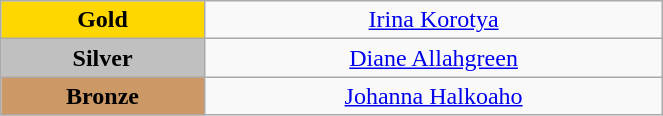<table class="wikitable" style="text-align:center; " width="35%">
<tr>
<td bgcolor="gold"><strong>Gold</strong></td>
<td><a href='#'>Irina Korotya</a><br>  <small><em></em></small></td>
</tr>
<tr>
<td bgcolor="silver"><strong>Silver</strong></td>
<td><a href='#'>Diane Allahgreen</a><br>  <small><em></em></small></td>
</tr>
<tr>
<td bgcolor="CC9966"><strong>Bronze</strong></td>
<td><a href='#'>Johanna Halkoaho</a><br>  <small><em></em></small></td>
</tr>
</table>
